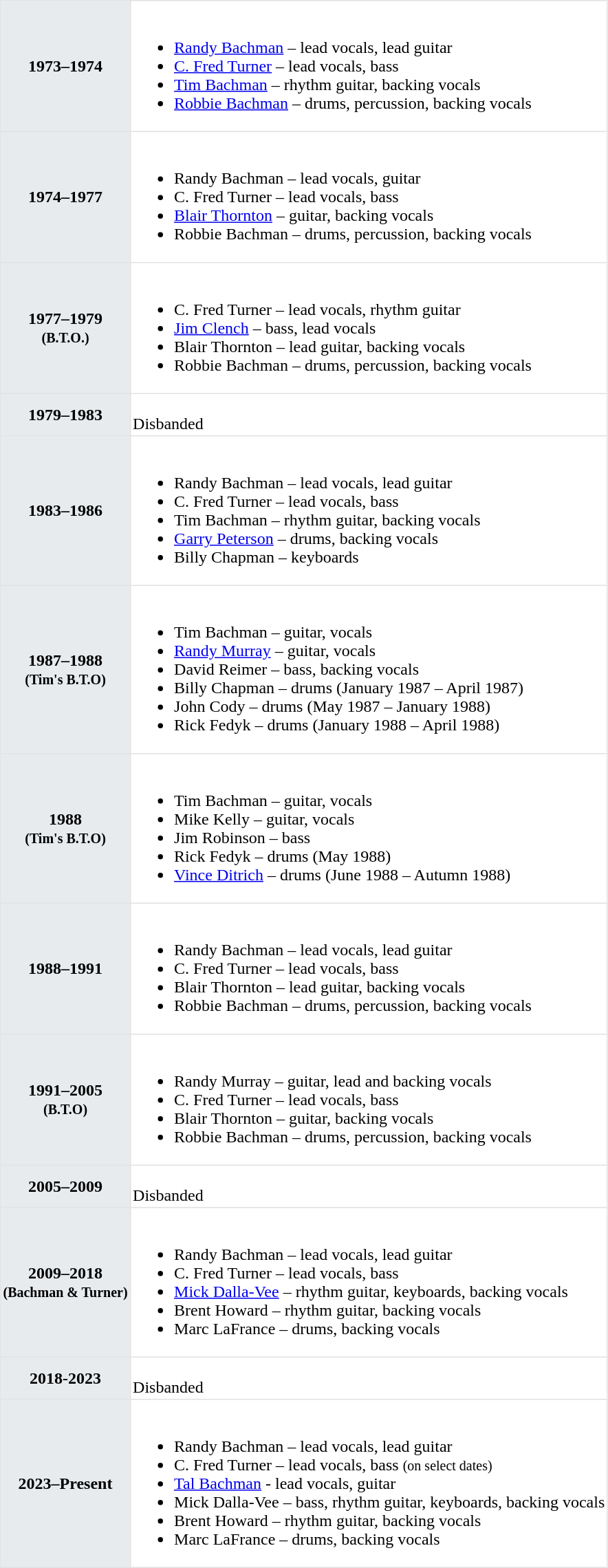<table class="toccolours" border=1 cellpadding=2 cellspacing=0 style="float: width: 375px; margin: 0 0 1em 1em; border-collapse: collapse; border: 1px solid #E2E2E2;">
<tr>
<th style="background:#e7ebee;">1973–1974</th>
<td><br><ul><li><a href='#'>Randy Bachman</a> – lead vocals, lead guitar</li><li><a href='#'>C. Fred Turner</a> – lead vocals, bass</li><li><a href='#'>Tim Bachman</a> – rhythm guitar, backing vocals</li><li><a href='#'>Robbie Bachman</a> – drums, percussion, backing vocals</li></ul></td>
</tr>
<tr>
<th style="background:#e7ebee;">1974–1977</th>
<td><br><ul><li>Randy Bachman – lead vocals, guitar</li><li>C. Fred Turner – lead vocals, bass</li><li><a href='#'>Blair Thornton</a> – guitar, backing vocals</li><li>Robbie Bachman – drums, percussion, backing vocals</li></ul></td>
</tr>
<tr>
<th style="background:#e7ebee;">1977–1979<br><small>(B.T.O.)</small></th>
<td><br><ul><li>C. Fred Turner – lead vocals, rhythm guitar</li><li><a href='#'>Jim Clench</a> – bass, lead vocals</li><li>Blair Thornton – lead guitar, backing vocals</li><li>Robbie Bachman – drums, percussion, backing vocals</li></ul></td>
</tr>
<tr>
<th style="background:#e7ebee;">1979–1983</th>
<td><br>Disbanded</td>
</tr>
<tr>
<th style="background:#e7ebee;">1983–1986</th>
<td><br><ul><li>Randy Bachman – lead vocals, lead guitar</li><li>C. Fred Turner – lead vocals, bass</li><li>Tim Bachman – rhythm guitar, backing vocals</li><li><a href='#'>Garry Peterson</a> – drums, backing vocals</li><li>Billy Chapman – keyboards</li></ul></td>
</tr>
<tr>
<th style="background:#e7ebee;">1987–1988<br><small>(Tim's B.T.O)</small></th>
<td><br><ul><li>Tim Bachman – guitar, vocals</li><li><a href='#'>Randy Murray</a> – guitar, vocals</li><li>David Reimer – bass, backing vocals</li><li>Billy Chapman – drums (January 1987 – April 1987)</li><li>John Cody – drums (May 1987 – January 1988)</li><li>Rick Fedyk – drums (January 1988 – April 1988)</li></ul></td>
</tr>
<tr>
<th style="background:#e7ebee;">1988<br><small>(Tim's B.T.O)</small></th>
<td><br><ul><li>Tim Bachman – guitar, vocals</li><li>Mike Kelly – guitar, vocals</li><li>Jim Robinson – bass</li><li>Rick Fedyk – drums (May 1988)</li><li><a href='#'>Vince Ditrich</a> – drums (June 1988 – Autumn 1988)</li></ul></td>
</tr>
<tr>
<th style="background:#e7ebee;">1988–1991</th>
<td><br><ul><li>Randy Bachman – lead vocals, lead guitar</li><li>C. Fred Turner – lead vocals, bass</li><li>Blair Thornton – lead guitar, backing vocals</li><li>Robbie Bachman – drums, percussion, backing vocals</li></ul></td>
</tr>
<tr>
<th style="background:#e7ebee;">1991–2005<br><small>(B.T.O)</small></th>
<td><br><ul><li>Randy Murray – guitar, lead and backing vocals</li><li>C. Fred Turner – lead vocals, bass</li><li>Blair Thornton – guitar, backing vocals</li><li>Robbie Bachman – drums, percussion, backing vocals</li></ul></td>
</tr>
<tr>
<th style="background:#e7ebee;">2005–2009</th>
<td><br>Disbanded</td>
</tr>
<tr>
<th style="background:#e7ebee;">2009–2018<br><small>(Bachman & Turner)</small></th>
<td><br><ul><li>Randy Bachman – lead vocals, lead guitar</li><li>C. Fred Turner – lead vocals, bass</li><li><a href='#'>Mick Dalla-Vee</a> – rhythm guitar, keyboards, backing vocals</li><li>Brent Howard – rhythm guitar, backing vocals</li><li>Marc LaFrance – drums, backing vocals</li></ul></td>
</tr>
<tr>
<th style="background:#e7ebee;">2018-2023</th>
<td><br>Disbanded</td>
</tr>
<tr>
<th style="background:#e7ebee;">2023–Present<br></th>
<td><br><ul><li>Randy Bachman – lead vocals, lead guitar</li><li>C. Fred Turner – lead vocals, bass <small>(on select dates)</small></li><li><a href='#'>Tal Bachman</a> - lead vocals, guitar</li><li>Mick Dalla-Vee – bass, rhythm guitar, keyboards, backing vocals</li><li>Brent Howard – rhythm guitar, backing vocals</li><li>Marc LaFrance – drums, backing vocals</li></ul></td>
</tr>
</table>
